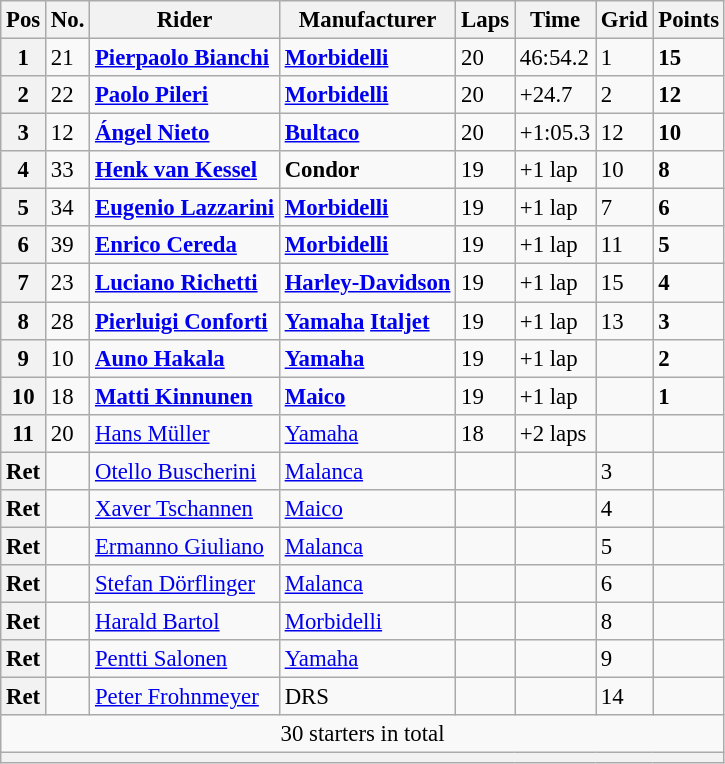<table class="wikitable" style="font-size: 95%;">
<tr>
<th>Pos</th>
<th>No.</th>
<th>Rider</th>
<th>Manufacturer</th>
<th>Laps</th>
<th>Time</th>
<th>Grid</th>
<th>Points</th>
</tr>
<tr>
<th>1</th>
<td>21</td>
<td> <strong><a href='#'>Pierpaolo Bianchi</a></strong></td>
<td><strong><a href='#'>Morbidelli</a></strong></td>
<td>20</td>
<td>46:54.2</td>
<td>1</td>
<td><strong>15</strong></td>
</tr>
<tr>
<th>2</th>
<td>22</td>
<td> <strong><a href='#'>Paolo Pileri</a></strong></td>
<td><strong><a href='#'>Morbidelli</a></strong></td>
<td>20</td>
<td>+24.7</td>
<td>2</td>
<td><strong>12</strong></td>
</tr>
<tr>
<th>3</th>
<td>12</td>
<td> <strong><a href='#'>Ángel Nieto</a></strong></td>
<td><strong><a href='#'>Bultaco</a></strong></td>
<td>20</td>
<td>+1:05.3</td>
<td>12</td>
<td><strong>10</strong></td>
</tr>
<tr>
<th>4</th>
<td>33</td>
<td> <strong><a href='#'>Henk van Kessel</a></strong></td>
<td><strong>Condor</strong></td>
<td>19</td>
<td>+1 lap</td>
<td>10</td>
<td><strong>8</strong></td>
</tr>
<tr>
<th>5</th>
<td>34</td>
<td> <strong><a href='#'>Eugenio Lazzarini</a></strong></td>
<td><strong><a href='#'>Morbidelli</a></strong></td>
<td>19</td>
<td>+1 lap</td>
<td>7</td>
<td><strong>6</strong></td>
</tr>
<tr>
<th>6</th>
<td>39</td>
<td> <strong><a href='#'>Enrico Cereda</a></strong></td>
<td><strong><a href='#'>Morbidelli</a></strong></td>
<td>19</td>
<td>+1 lap</td>
<td>11</td>
<td><strong>5</strong></td>
</tr>
<tr>
<th>7</th>
<td>23</td>
<td> <strong><a href='#'>Luciano Richetti</a></strong></td>
<td><strong><a href='#'>Harley-Davidson</a></strong></td>
<td>19</td>
<td>+1 lap</td>
<td>15</td>
<td><strong>4</strong></td>
</tr>
<tr>
<th>8</th>
<td>28</td>
<td> <strong><a href='#'>Pierluigi Conforti</a></strong></td>
<td><strong><a href='#'>Yamaha</a> <a href='#'>Italjet</a></strong></td>
<td>19</td>
<td>+1 lap</td>
<td>13</td>
<td><strong>3</strong></td>
</tr>
<tr>
<th>9</th>
<td>10</td>
<td> <strong><a href='#'>Auno Hakala</a></strong></td>
<td><strong><a href='#'>Yamaha</a></strong></td>
<td>19</td>
<td>+1 lap</td>
<td></td>
<td><strong>2</strong></td>
</tr>
<tr>
<th>10</th>
<td>18</td>
<td> <strong><a href='#'>Matti Kinnunen</a></strong></td>
<td><strong><a href='#'>Maico</a></strong></td>
<td>19</td>
<td>+1 lap</td>
<td></td>
<td><strong>1</strong></td>
</tr>
<tr>
<th>11</th>
<td>20</td>
<td> <a href='#'>Hans Müller</a></td>
<td><a href='#'>Yamaha</a></td>
<td>18</td>
<td>+2 laps</td>
<td></td>
<td></td>
</tr>
<tr>
<th>Ret</th>
<td></td>
<td> <a href='#'>Otello Buscherini</a></td>
<td><a href='#'>Malanca</a></td>
<td></td>
<td></td>
<td>3</td>
<td></td>
</tr>
<tr>
<th>Ret</th>
<td></td>
<td> <a href='#'>Xaver Tschannen</a></td>
<td><a href='#'>Maico</a></td>
<td></td>
<td></td>
<td>4</td>
<td></td>
</tr>
<tr>
<th>Ret</th>
<td></td>
<td> <a href='#'>Ermanno Giuliano</a></td>
<td><a href='#'>Malanca</a></td>
<td></td>
<td></td>
<td>5</td>
<td></td>
</tr>
<tr>
<th>Ret</th>
<td></td>
<td> <a href='#'>Stefan Dörflinger</a></td>
<td><a href='#'>Malanca</a></td>
<td></td>
<td></td>
<td>6</td>
<td></td>
</tr>
<tr>
<th>Ret</th>
<td></td>
<td> <a href='#'>Harald Bartol</a></td>
<td><a href='#'>Morbidelli</a></td>
<td></td>
<td></td>
<td>8</td>
<td></td>
</tr>
<tr>
<th>Ret</th>
<td></td>
<td> <a href='#'>Pentti Salonen</a></td>
<td><a href='#'>Yamaha</a></td>
<td></td>
<td></td>
<td>9</td>
<td></td>
</tr>
<tr>
<th>Ret</th>
<td></td>
<td> <a href='#'>Peter Frohnmeyer</a></td>
<td>DRS</td>
<td></td>
<td></td>
<td>14</td>
<td></td>
</tr>
<tr>
<td colspan=8 align=center>30 starters in total</td>
</tr>
<tr>
<th colspan=8></th>
</tr>
</table>
